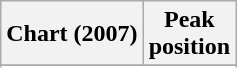<table class="wikitable sortable plainrowheaders" style="text-align:center">
<tr>
<th scope="col">Chart (2007)</th>
<th scope="col">Peak<br> position</th>
</tr>
<tr>
</tr>
<tr>
</tr>
<tr>
</tr>
<tr>
</tr>
</table>
